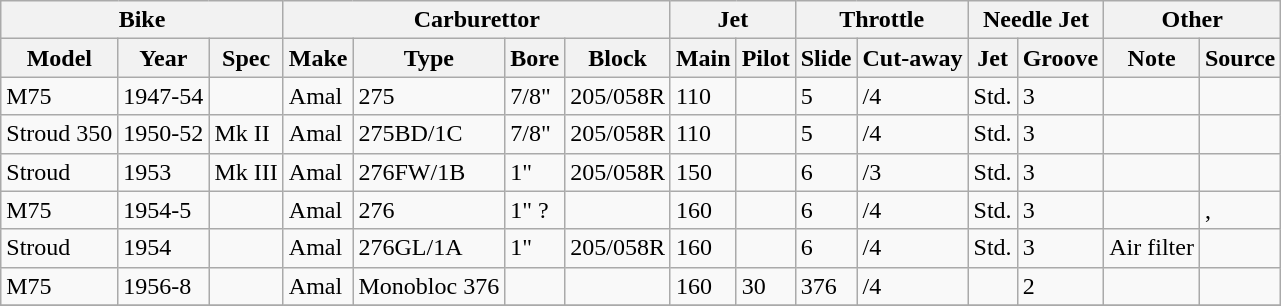<table class="wikitable">
<tr>
<th colspan="3">Bike</th>
<th colspan="4">Carburettor</th>
<th colspan="2">Jet</th>
<th colspan="2">Throttle</th>
<th colspan="2">Needle Jet</th>
<th colspan="2">Other</th>
</tr>
<tr>
<th>Model</th>
<th>Year</th>
<th>Spec</th>
<th>Make</th>
<th>Type</th>
<th>Bore</th>
<th>Block</th>
<th>Main</th>
<th>Pilot</th>
<th>Slide</th>
<th>Cut-away</th>
<th>Jet</th>
<th>Groove</th>
<th>Note</th>
<th>Source</th>
</tr>
<tr>
<td>M75</td>
<td>1947-54</td>
<td></td>
<td>Amal</td>
<td>275</td>
<td>7/8"</td>
<td>205/058R</td>
<td>110</td>
<td></td>
<td>5</td>
<td>/4</td>
<td>Std.</td>
<td>3</td>
<td></td>
<td></td>
</tr>
<tr>
<td>Stroud 350</td>
<td>1950-52</td>
<td>Mk II</td>
<td>Amal</td>
<td>275BD/1C</td>
<td>7/8"</td>
<td>205/058R</td>
<td>110</td>
<td></td>
<td>5</td>
<td>/4</td>
<td>Std.</td>
<td>3</td>
<td></td>
<td></td>
</tr>
<tr>
<td>Stroud</td>
<td>1953</td>
<td>Mk III</td>
<td>Amal</td>
<td>276FW/1B</td>
<td>1"</td>
<td>205/058R</td>
<td>150</td>
<td></td>
<td>6</td>
<td>/3</td>
<td>Std.</td>
<td>3</td>
<td></td>
<td></td>
</tr>
<tr>
<td>M75</td>
<td>1954-5</td>
<td></td>
<td>Amal</td>
<td>276</td>
<td>1" ?</td>
<td></td>
<td>160</td>
<td></td>
<td>6</td>
<td>/4</td>
<td>Std.</td>
<td>3</td>
<td></td>
<td>,</td>
</tr>
<tr>
<td>Stroud</td>
<td>1954</td>
<td></td>
<td>Amal</td>
<td>276GL/1A</td>
<td>1"</td>
<td>205/058R</td>
<td>160</td>
<td></td>
<td>6</td>
<td>/4</td>
<td>Std.</td>
<td>3</td>
<td>Air filter</td>
<td></td>
</tr>
<tr>
<td>M75</td>
<td>1956-8</td>
<td></td>
<td>Amal</td>
<td>Monobloc 376</td>
<td></td>
<td></td>
<td>160</td>
<td>30</td>
<td>376</td>
<td>/4</td>
<td></td>
<td>2</td>
<td></td>
<td></td>
</tr>
<tr>
</tr>
</table>
